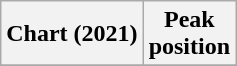<table class="wikitable sortable plainrowheaders" style="text-align:center;">
<tr>
<th scope="col">Chart (2021)</th>
<th scope="col">Peak<br>position</th>
</tr>
<tr>
</tr>
</table>
